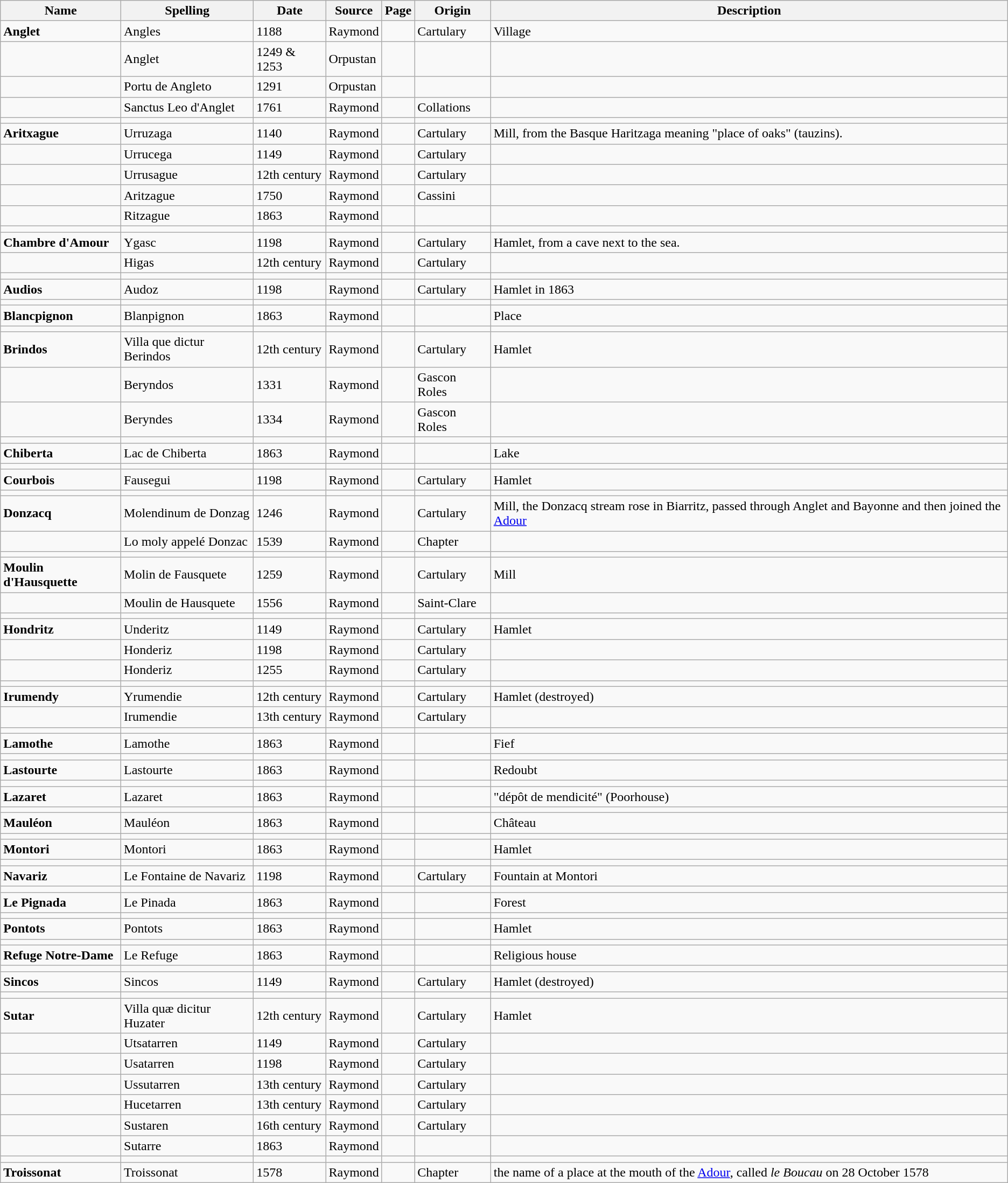<table class="wikitable">
<tr>
<th>Name</th>
<th>Spelling</th>
<th>Date</th>
<th>Source</th>
<th>Page</th>
<th>Origin</th>
<th>Description</th>
</tr>
<tr>
<td><strong>Anglet</strong></td>
<td>Angles</td>
<td>1188</td>
<td>Raymond</td>
<td></td>
<td>Cartulary</td>
<td>Village</td>
</tr>
<tr>
<td></td>
<td>Anglet</td>
<td>1249 & 1253</td>
<td>Orpustan</td>
<td></td>
<td></td>
<td></td>
</tr>
<tr>
<td></td>
<td>Portu de Angleto</td>
<td>1291</td>
<td>Orpustan</td>
<td></td>
<td></td>
<td></td>
</tr>
<tr>
<td></td>
<td>Sanctus Leo d'Anglet</td>
<td>1761</td>
<td>Raymond</td>
<td></td>
<td>Collations</td>
<td></td>
</tr>
<tr>
<td></td>
<td></td>
<td></td>
<td></td>
<td></td>
<td></td>
<td></td>
</tr>
<tr>
<td><strong>Aritxague</strong></td>
<td>Urruzaga</td>
<td>1140</td>
<td>Raymond</td>
<td></td>
<td>Cartulary</td>
<td>Mill, from the Basque Haritzaga meaning "place of oaks" (tauzins).</td>
</tr>
<tr>
<td></td>
<td>Urrucega</td>
<td>1149</td>
<td>Raymond</td>
<td></td>
<td>Cartulary</td>
<td></td>
</tr>
<tr>
<td></td>
<td>Urrusague</td>
<td>12th century</td>
<td>Raymond</td>
<td></td>
<td>Cartulary</td>
<td></td>
</tr>
<tr>
<td></td>
<td>Aritzague</td>
<td>1750</td>
<td>Raymond</td>
<td></td>
<td>Cassini</td>
<td></td>
</tr>
<tr>
<td></td>
<td>Ritzague</td>
<td>1863</td>
<td>Raymond</td>
<td></td>
<td></td>
<td></td>
</tr>
<tr>
<td></td>
<td></td>
<td></td>
<td></td>
<td></td>
<td></td>
<td></td>
</tr>
<tr>
<td><strong>Chambre d'Amour</strong></td>
<td>Ygasc</td>
<td>1198</td>
<td>Raymond</td>
<td></td>
<td>Cartulary</td>
<td>Hamlet, from a cave next to the sea.</td>
</tr>
<tr>
<td></td>
<td>Higas</td>
<td>12th century</td>
<td>Raymond</td>
<td></td>
<td>Cartulary</td>
<td></td>
</tr>
<tr>
<td></td>
<td></td>
<td></td>
<td></td>
<td></td>
<td></td>
<td></td>
</tr>
<tr>
<td><strong>Audios</strong></td>
<td>Audoz</td>
<td>1198</td>
<td>Raymond</td>
<td></td>
<td>Cartulary</td>
<td>Hamlet in 1863</td>
</tr>
<tr>
<td></td>
<td></td>
<td></td>
<td></td>
<td></td>
<td></td>
<td></td>
</tr>
<tr>
<td><strong>Blancpignon</strong></td>
<td>Blanpignon</td>
<td>1863</td>
<td>Raymond</td>
<td></td>
<td></td>
<td>Place</td>
</tr>
<tr>
<td></td>
<td></td>
<td></td>
<td></td>
<td></td>
<td></td>
<td></td>
</tr>
<tr>
<td><strong>Brindos</strong></td>
<td>Villa que dictur Berindos</td>
<td>12th century</td>
<td>Raymond</td>
<td></td>
<td>Cartulary</td>
<td>Hamlet</td>
</tr>
<tr>
<td></td>
<td>Beryndos</td>
<td>1331</td>
<td>Raymond</td>
<td></td>
<td>Gascon Roles</td>
<td></td>
</tr>
<tr>
<td></td>
<td>Beryndes</td>
<td>1334</td>
<td>Raymond</td>
<td></td>
<td>Gascon Roles</td>
<td></td>
</tr>
<tr>
<td></td>
<td></td>
<td></td>
<td></td>
<td></td>
<td></td>
<td></td>
</tr>
<tr>
<td><strong>Chiberta</strong></td>
<td>Lac de Chiberta</td>
<td>1863</td>
<td>Raymond</td>
<td></td>
<td></td>
<td>Lake</td>
</tr>
<tr>
<td></td>
<td></td>
<td></td>
<td></td>
<td></td>
<td></td>
<td></td>
</tr>
<tr>
<td><strong>Courbois</strong></td>
<td>Fausegui</td>
<td>1198</td>
<td>Raymond</td>
<td></td>
<td>Cartulary</td>
<td>Hamlet</td>
</tr>
<tr>
<td></td>
<td></td>
<td></td>
<td></td>
<td></td>
<td></td>
<td></td>
</tr>
<tr>
<td><strong>Donzacq</strong></td>
<td>Molendinum de Donzag</td>
<td>1246</td>
<td>Raymond</td>
<td></td>
<td>Cartulary</td>
<td>Mill, the Donzacq stream rose in Biarritz, passed through Anglet and Bayonne and then joined the <a href='#'>Adour</a></td>
</tr>
<tr>
<td></td>
<td>Lo moly appelé Donzac</td>
<td>1539</td>
<td>Raymond</td>
<td></td>
<td>Chapter</td>
<td></td>
</tr>
<tr>
<td></td>
<td></td>
<td></td>
<td></td>
<td></td>
<td></td>
<td></td>
</tr>
<tr>
<td><strong>Moulin d'Hausquette</strong></td>
<td>Molin de Fausquete</td>
<td>1259</td>
<td>Raymond</td>
<td></td>
<td>Cartulary</td>
<td>Mill</td>
</tr>
<tr>
<td></td>
<td>Moulin de Hausquete</td>
<td>1556</td>
<td>Raymond</td>
<td></td>
<td>Saint-Clare</td>
<td></td>
</tr>
<tr>
<td></td>
<td></td>
<td></td>
<td></td>
<td></td>
<td></td>
<td></td>
</tr>
<tr>
<td><strong>Hondritz</strong></td>
<td>Underitz</td>
<td>1149</td>
<td>Raymond</td>
<td></td>
<td>Cartulary</td>
<td>Hamlet</td>
</tr>
<tr>
<td></td>
<td>Honderiz</td>
<td>1198</td>
<td>Raymond</td>
<td></td>
<td>Cartulary</td>
<td></td>
</tr>
<tr>
<td></td>
<td>Honderiz</td>
<td>1255</td>
<td>Raymond</td>
<td></td>
<td>Cartulary</td>
<td></td>
</tr>
<tr>
<td></td>
<td></td>
<td></td>
<td></td>
<td></td>
<td></td>
<td></td>
</tr>
<tr>
<td><strong>Irumendy</strong></td>
<td>Yrumendie</td>
<td>12th century</td>
<td>Raymond</td>
<td></td>
<td>Cartulary</td>
<td>Hamlet (destroyed)</td>
</tr>
<tr>
<td></td>
<td>Irumendie</td>
<td>13th century</td>
<td>Raymond</td>
<td></td>
<td>Cartulary</td>
<td></td>
</tr>
<tr>
<td></td>
<td></td>
<td></td>
<td></td>
<td></td>
<td></td>
<td></td>
</tr>
<tr>
<td><strong>Lamothe</strong></td>
<td>Lamothe</td>
<td>1863</td>
<td>Raymond</td>
<td></td>
<td></td>
<td>Fief</td>
</tr>
<tr>
<td></td>
<td></td>
<td></td>
<td></td>
<td></td>
<td></td>
<td></td>
</tr>
<tr>
<td><strong>Lastourte</strong></td>
<td>Lastourte</td>
<td>1863</td>
<td>Raymond</td>
<td></td>
<td></td>
<td>Redoubt</td>
</tr>
<tr>
<td></td>
<td></td>
<td></td>
<td></td>
<td></td>
<td></td>
<td></td>
</tr>
<tr>
<td><strong>Lazaret</strong></td>
<td>Lazaret</td>
<td>1863</td>
<td>Raymond</td>
<td></td>
<td></td>
<td>"dépôt de mendicité" (Poorhouse)</td>
</tr>
<tr>
<td></td>
<td></td>
<td></td>
<td></td>
<td></td>
<td></td>
<td></td>
</tr>
<tr>
<td><strong>Mauléon</strong></td>
<td>Mauléon</td>
<td>1863</td>
<td>Raymond</td>
<td></td>
<td></td>
<td>Château</td>
</tr>
<tr>
<td></td>
<td></td>
<td></td>
<td></td>
<td></td>
<td></td>
<td></td>
</tr>
<tr>
<td><strong>Montori</strong></td>
<td>Montori</td>
<td>1863</td>
<td>Raymond</td>
<td></td>
<td></td>
<td>Hamlet</td>
</tr>
<tr>
<td></td>
<td></td>
<td></td>
<td></td>
<td></td>
<td></td>
<td></td>
</tr>
<tr>
<td><strong>Navariz</strong></td>
<td>Le Fontaine de Navariz</td>
<td>1198</td>
<td>Raymond</td>
<td></td>
<td>Cartulary</td>
<td>Fountain at Montori</td>
</tr>
<tr>
<td></td>
<td></td>
<td></td>
<td></td>
<td></td>
<td></td>
<td></td>
</tr>
<tr>
<td><strong>Le Pignada</strong></td>
<td>Le Pinada</td>
<td>1863</td>
<td>Raymond</td>
<td></td>
<td></td>
<td>Forest</td>
</tr>
<tr>
<td></td>
<td></td>
<td></td>
<td></td>
<td></td>
<td></td>
<td></td>
</tr>
<tr>
<td><strong>Pontots</strong></td>
<td>Pontots</td>
<td>1863</td>
<td>Raymond</td>
<td></td>
<td></td>
<td>Hamlet</td>
</tr>
<tr>
<td></td>
<td></td>
<td></td>
<td></td>
<td></td>
<td></td>
<td></td>
</tr>
<tr>
<td><strong>Refuge Notre-Dame</strong></td>
<td>Le Refuge</td>
<td>1863</td>
<td>Raymond</td>
<td></td>
<td></td>
<td>Religious house</td>
</tr>
<tr>
<td></td>
<td></td>
<td></td>
<td></td>
<td></td>
<td></td>
<td></td>
</tr>
<tr>
<td><strong>Sincos</strong></td>
<td>Sincos</td>
<td>1149</td>
<td>Raymond</td>
<td></td>
<td>Cartulary</td>
<td>Hamlet (destroyed)</td>
</tr>
<tr>
<td></td>
<td></td>
<td></td>
<td></td>
<td></td>
<td></td>
<td></td>
</tr>
<tr>
<td><strong>Sutar</strong></td>
<td>Villa quæ dicitur Huzater</td>
<td>12th century</td>
<td>Raymond</td>
<td></td>
<td>Cartulary</td>
<td>Hamlet</td>
</tr>
<tr>
<td></td>
<td>Utsatarren</td>
<td>1149</td>
<td>Raymond</td>
<td></td>
<td>Cartulary</td>
<td></td>
</tr>
<tr>
<td></td>
<td>Usatarren</td>
<td>1198</td>
<td>Raymond</td>
<td></td>
<td>Cartulary</td>
<td></td>
</tr>
<tr>
<td></td>
<td>Ussutarren</td>
<td>13th century</td>
<td>Raymond</td>
<td></td>
<td>Cartulary</td>
<td></td>
</tr>
<tr>
<td></td>
<td>Hucetarren</td>
<td>13th century</td>
<td>Raymond</td>
<td></td>
<td>Cartulary</td>
<td></td>
</tr>
<tr>
<td></td>
<td>Sustaren</td>
<td>16th century</td>
<td>Raymond</td>
<td></td>
<td>Cartulary</td>
<td></td>
</tr>
<tr>
<td></td>
<td>Sutarre</td>
<td>1863</td>
<td>Raymond</td>
<td></td>
<td></td>
<td></td>
</tr>
<tr>
<td></td>
<td></td>
<td></td>
<td></td>
<td></td>
<td></td>
<td></td>
</tr>
<tr>
<td><strong>Troissonat</strong></td>
<td>Troissonat</td>
<td>1578</td>
<td>Raymond</td>
<td></td>
<td>Chapter</td>
<td>the name of a place at the mouth of the <a href='#'>Adour</a>, called <em>le Boucau</em> on 28 October 1578</td>
</tr>
</table>
